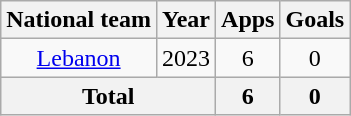<table class="wikitable" style="text-align:center">
<tr>
<th>National team</th>
<th>Year</th>
<th>Apps</th>
<th>Goals</th>
</tr>
<tr>
<td rowspan="1"><a href='#'>Lebanon</a></td>
<td>2023</td>
<td>6</td>
<td>0</td>
</tr>
<tr>
<th colspan="2">Total</th>
<th>6</th>
<th>0</th>
</tr>
</table>
